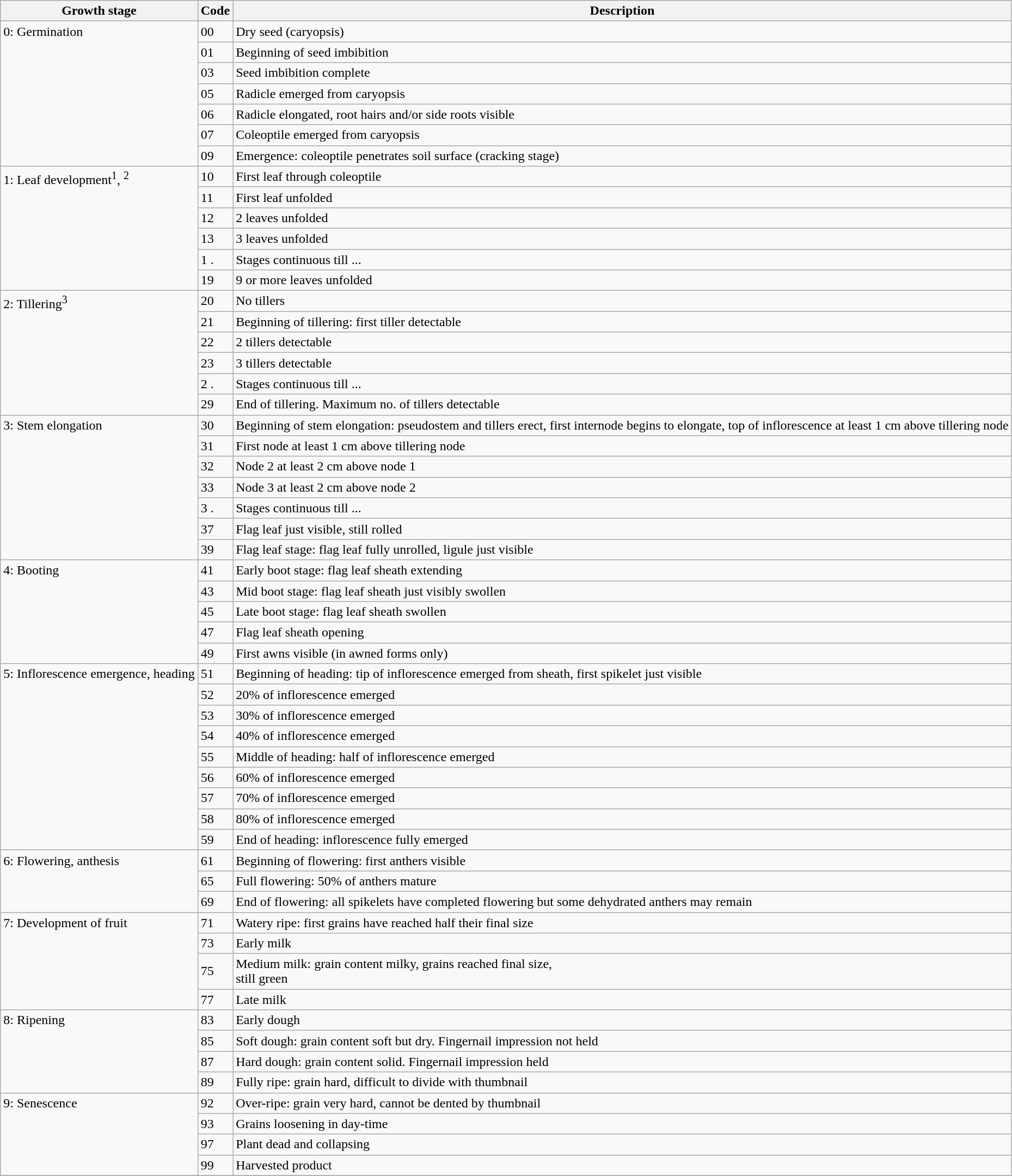<table class="wikitable" style="clear">
<tr>
<th>Growth stage</th>
<th>Code</th>
<th>Description</th>
</tr>
<tr>
<td rowspan="7" style="vertical-align:top">0: Germination</td>
<td>00</td>
<td>Dry seed (caryopsis)</td>
</tr>
<tr>
<td>01</td>
<td>Beginning of seed imbibition</td>
</tr>
<tr>
<td>03</td>
<td>Seed imbibition complete</td>
</tr>
<tr>
<td>05</td>
<td>Radicle emerged from caryopsis</td>
</tr>
<tr>
<td>06</td>
<td>Radicle elongated, root hairs and/or side roots visible</td>
</tr>
<tr>
<td>07</td>
<td>Coleoptile emerged from caryopsis</td>
</tr>
<tr>
<td>09</td>
<td>Emergence: coleoptile penetrates soil surface (cracking stage)</td>
</tr>
<tr>
<td rowspan="6" style="vertical-align:top">1: Leaf development<sup>1</sup>, <sup>2</sup></td>
<td>10</td>
<td>First leaf through coleoptile</td>
</tr>
<tr>
<td>11</td>
<td>First leaf unfolded</td>
</tr>
<tr>
<td>12</td>
<td>2 leaves unfolded</td>
</tr>
<tr>
<td>13</td>
<td>3 leaves unfolded</td>
</tr>
<tr>
<td>1 .</td>
<td>Stages continuous till ...</td>
</tr>
<tr>
<td>19</td>
<td>9 or more leaves unfolded</td>
</tr>
<tr>
<td rowspan="6" style="vertical-align:top">2: Tillering<sup>3</sup></td>
<td>20</td>
<td>No tillers</td>
</tr>
<tr>
<td>21</td>
<td>Beginning of tillering: first tiller detectable</td>
</tr>
<tr>
<td>22</td>
<td>2 tillers detectable</td>
</tr>
<tr>
<td>23</td>
<td>3 tillers detectable</td>
</tr>
<tr>
<td>2 .</td>
<td>Stages continuous till ...</td>
</tr>
<tr>
<td>29</td>
<td>End of tillering. Maximum no. of tillers detectable</td>
</tr>
<tr>
<td rowspan="7" style="vertical-align:top">3: Stem elongation</td>
<td>30</td>
<td>Beginning of stem elongation: pseudostem and tillers erect, first internode begins to elongate, top of inflorescence at least 1 cm above tillering node</td>
</tr>
<tr>
<td>31</td>
<td>First node at least 1 cm above tillering node</td>
</tr>
<tr>
<td>32</td>
<td>Node 2 at least 2 cm above node 1</td>
</tr>
<tr>
<td>33</td>
<td>Node 3 at least 2 cm above node 2</td>
</tr>
<tr>
<td>3 .</td>
<td>Stages continuous till ...</td>
</tr>
<tr>
<td>37</td>
<td>Flag leaf just visible, still rolled</td>
</tr>
<tr>
<td>39</td>
<td>Flag leaf stage: flag leaf fully unrolled, ligule just visible</td>
</tr>
<tr>
<td rowspan="5" style="vertical-align:top">4: Booting</td>
<td>41</td>
<td>Early boot stage: flag leaf sheath extending</td>
</tr>
<tr>
<td>43</td>
<td>Mid boot stage: flag leaf sheath just visibly swollen</td>
</tr>
<tr>
<td>45</td>
<td>Late boot stage: flag leaf sheath swollen</td>
</tr>
<tr>
<td>47</td>
<td>Flag leaf sheath opening</td>
</tr>
<tr>
<td>49</td>
<td>First awns visible (in awned forms only)</td>
</tr>
<tr>
<td rowspan="9" style="vertical-align:top">5: Inflorescence emergence, heading</td>
<td>51</td>
<td>Beginning of heading: tip of inflorescence emerged from sheath, first spikelet just visible</td>
</tr>
<tr>
<td>52</td>
<td>20% of inflorescence emerged</td>
</tr>
<tr>
<td>53</td>
<td>30% of inflorescence emerged</td>
</tr>
<tr>
<td>54</td>
<td>40% of inflorescence emerged</td>
</tr>
<tr>
<td>55</td>
<td>Middle of heading: half of inflorescence emerged</td>
</tr>
<tr>
<td>56</td>
<td>60% of inflorescence emerged</td>
</tr>
<tr>
<td>57</td>
<td>70% of inflorescence emerged</td>
</tr>
<tr>
<td>58</td>
<td>80% of inflorescence emerged</td>
</tr>
<tr>
<td>59</td>
<td>End of heading: inflorescence fully emerged</td>
</tr>
<tr>
<td rowspan="3" style="vertical-align:top">6: Flowering, anthesis</td>
<td>61</td>
<td>Beginning of flowering: first anthers visible</td>
</tr>
<tr>
<td>65</td>
<td>Full flowering: 50% of anthers mature</td>
</tr>
<tr>
<td>69</td>
<td>End of flowering: all spikelets have completed flowering but some dehydrated anthers may remain</td>
</tr>
<tr>
<td rowspan="4" style="vertical-align:top">7: Development of fruit</td>
<td>71</td>
<td>Watery ripe: first grains have reached half their final size</td>
</tr>
<tr>
<td>73</td>
<td>Early milk</td>
</tr>
<tr>
<td>75</td>
<td>Medium milk: grain content milky, grains reached final size,<br>still green</td>
</tr>
<tr>
<td>77</td>
<td>Late milk</td>
</tr>
<tr>
<td rowspan="4" style="vertical-align:top">8: Ripening</td>
<td>83</td>
<td>Early dough</td>
</tr>
<tr>
<td>85</td>
<td>Soft dough: grain content soft but dry. Fingernail impression not held</td>
</tr>
<tr>
<td>87</td>
<td>Hard dough: grain content solid. Fingernail impression held</td>
</tr>
<tr>
<td>89</td>
<td>Fully ripe: grain hard, difficult to divide with thumbnail</td>
</tr>
<tr>
<td rowspan="4" style="vertical-align:top">9: Senescence</td>
<td>92</td>
<td>Over-ripe: grain very hard, cannot be dented by thumbnail</td>
</tr>
<tr>
<td>93</td>
<td>Grains loosening in day-time</td>
</tr>
<tr>
<td>97</td>
<td>Plant dead and collapsing</td>
</tr>
<tr>
<td>99</td>
<td>Harvested product</td>
</tr>
<tr>
</tr>
</table>
